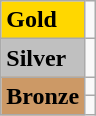<table class="wikitable">
<tr>
<td bgcolor="gold"><strong>Gold</strong></td>
<td></td>
</tr>
<tr>
<td bgcolor="silver"><strong>Silver</strong></td>
<td></td>
</tr>
<tr>
<td rowspan="2" bgcolor="#cc9966"><strong>Bronze</strong></td>
<td></td>
</tr>
<tr>
<td></td>
</tr>
</table>
